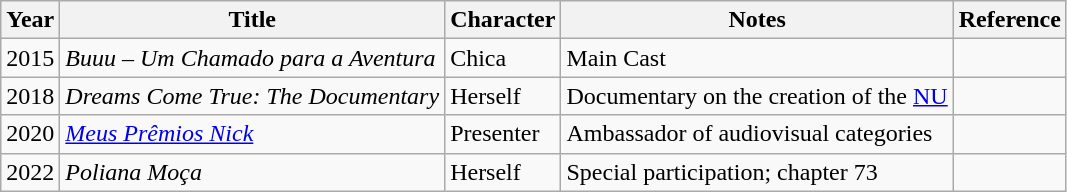<table class="wikitable">
<tr>
<th>Year</th>
<th>Title</th>
<th>Character</th>
<th>Notes</th>
<th>Reference</th>
</tr>
<tr>
<td>2015</td>
<td><em>Buuu – Um Chamado para a Aventura</em></td>
<td>Chica</td>
<td>Main Cast</td>
<td></td>
</tr>
<tr>
<td>2018</td>
<td><em>Dreams Come True: The Documentary</em></td>
<td>Herself</td>
<td>Documentary on the creation of the <a href='#'>NU</a></td>
<td></td>
</tr>
<tr>
<td>2020</td>
<td><a href='#'><em>Meus Prêmios Nick</em></a></td>
<td>Presenter</td>
<td>Ambassador of audiovisual categories</td>
<td></td>
</tr>
<tr>
<td>2022</td>
<td><em>Poliana Moça</em></td>
<td>Herself</td>
<td>Special participation; chapter 73</td>
<td></td>
</tr>
</table>
